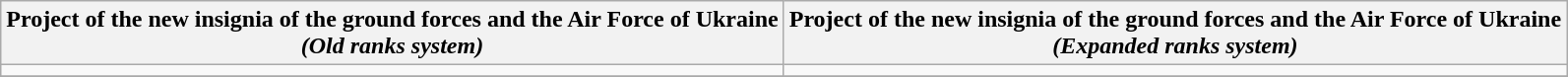<table class="wikitable" style="text-align:center;">
<tr>
<th>Project of the new insignia of the ground forces and the Air Force of Ukraine<br><em>(Old ranks system)</em></th>
<th>Project of the new insignia of the ground forces and the Air Force of Ukraine<br><em>(Expanded ranks system)</em></th>
</tr>
<tr>
<td></td>
<td></td>
</tr>
<tr>
</tr>
</table>
